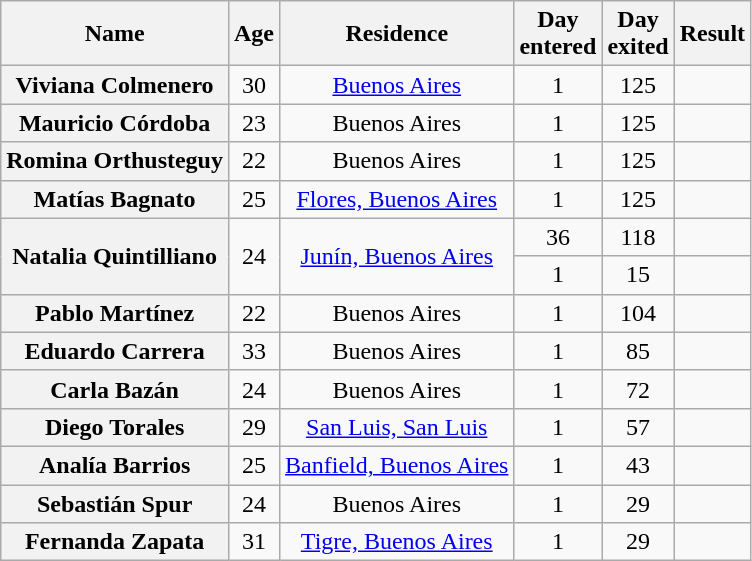<table class="wikitable sortable" style="text-align:center">
<tr>
<th scope="col">Name</th>
<th scope="col">Age</th>
<th scope="col">Residence</th>
<th scope="col" class="unsortable">Day<br>entered</th>
<th scope="col">Day<br>exited</th>
<th scope="col" class="unsortable">Result</th>
</tr>
<tr>
<th scope="row">Viviana Colmenero</th>
<td>30</td>
<td><a href='#'>Buenos Aires</a></td>
<td>1</td>
<td>125</td>
<td></td>
</tr>
<tr>
<th scope="row">Mauricio Córdoba</th>
<td>23</td>
<td>Buenos Aires</td>
<td>1</td>
<td>125</td>
<td></td>
</tr>
<tr>
<th scope="row">Romina Orthusteguy</th>
<td>22</td>
<td>Buenos Aires</td>
<td>1</td>
<td>125</td>
<td></td>
</tr>
<tr>
<th scope="row">Matías Bagnato</th>
<td>25</td>
<td><a href='#'>Flores, Buenos Aires</a></td>
<td>1</td>
<td>125</td>
<td></td>
</tr>
<tr>
<th scope="row" rowspan="2">Natalia Quintilliano</th>
<td rowspan="2">24</td>
<td rowspan="2"><a href='#'>Junín, Buenos Aires</a></td>
<td>36</td>
<td>118</td>
<td></td>
</tr>
<tr>
<td>1</td>
<td>15</td>
<td></td>
</tr>
<tr>
<th scope="row">Pablo Martínez</th>
<td>22</td>
<td>Buenos Aires</td>
<td>1</td>
<td>104</td>
<td></td>
</tr>
<tr>
<th scope="row">Eduardo Carrera</th>
<td>33</td>
<td>Buenos Aires</td>
<td>1</td>
<td>85</td>
<td></td>
</tr>
<tr>
<th scope="row">Carla Bazán</th>
<td>24</td>
<td>Buenos Aires</td>
<td>1</td>
<td>72</td>
<td></td>
</tr>
<tr>
<th scope="row">Diego Torales</th>
<td>29</td>
<td><a href='#'>San Luis, San Luis</a></td>
<td>1</td>
<td>57</td>
<td></td>
</tr>
<tr>
<th scope="row">Analía Barrios</th>
<td>25</td>
<td><a href='#'>Banfield, Buenos Aires</a></td>
<td>1</td>
<td>43</td>
<td></td>
</tr>
<tr>
<th scope="row">Sebastián Spur</th>
<td>24</td>
<td>Buenos Aires</td>
<td>1</td>
<td>29</td>
<td></td>
</tr>
<tr>
<th scope="row">Fernanda Zapata</th>
<td>31</td>
<td><a href='#'>Tigre, Buenos Aires</a></td>
<td>1</td>
<td>29</td>
<td></td>
</tr>
</table>
